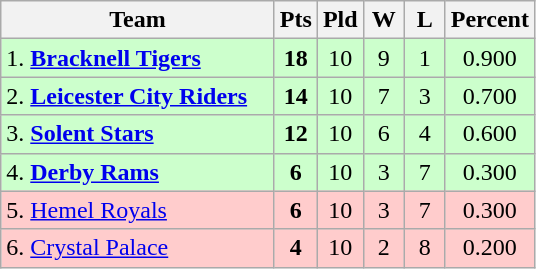<table class="wikitable" style="text-align: center;">
<tr>
<th width="175">Team</th>
<th width="20" abbr="Points">Pts</th>
<th width="20" abbr="Played">Pld</th>
<th width="20" abbr="Won">W</th>
<th width="20" abbr="Lost">L</th>
<th width="20" abbr="Percentage">Percent</th>
</tr>
<tr style="background: #ccffcc;">
<td style="text-align:left;">1. <strong><a href='#'>Bracknell Tigers</a></strong></td>
<td><strong>18</strong></td>
<td>10</td>
<td>9</td>
<td>1</td>
<td>0.900</td>
</tr>
<tr style="background: #ccffcc;">
<td style="text-align:left;">2. <strong><a href='#'>Leicester City Riders</a></strong></td>
<td><strong>14</strong></td>
<td>10</td>
<td>7</td>
<td>3</td>
<td>0.700</td>
</tr>
<tr style="background: #ccffcc;">
<td style="text-align:left;">3. <strong><a href='#'>Solent Stars</a></strong></td>
<td><strong>12</strong></td>
<td>10</td>
<td>6</td>
<td>4</td>
<td>0.600</td>
</tr>
<tr style="background: #ccffcc;">
<td style="text-align:left;">4. <strong><a href='#'>Derby Rams</a></strong></td>
<td><strong>6</strong></td>
<td>10</td>
<td>3</td>
<td>7</td>
<td>0.300</td>
</tr>
<tr style="background: #ffcccc;">
<td style="text-align:left;">5. <a href='#'>Hemel Royals</a></td>
<td><strong>6</strong></td>
<td>10</td>
<td>3</td>
<td>7</td>
<td>0.300</td>
</tr>
<tr style="background: #ffcccc;">
<td style="text-align:left;">6. <a href='#'>Crystal Palace</a></td>
<td><strong>4</strong></td>
<td>10</td>
<td>2</td>
<td>8</td>
<td>0.200</td>
</tr>
</table>
